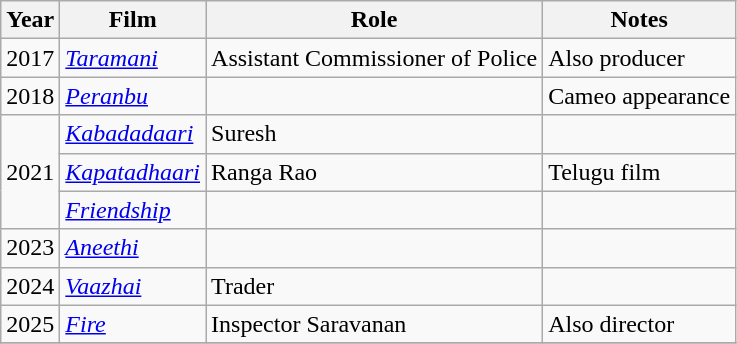<table class="wikitable sortable">
<tr>
<th>Year</th>
<th>Film</th>
<th>Role</th>
<th>Notes</th>
</tr>
<tr>
<td>2017</td>
<td><em><a href='#'>Taramani</a></em></td>
<td>Assistant Commissioner of Police</td>
<td>Also producer</td>
</tr>
<tr>
<td>2018</td>
<td><em><a href='#'>Peranbu</a></em></td>
<td></td>
<td>Cameo appearance</td>
</tr>
<tr>
<td rowspan="3">2021</td>
<td><em><a href='#'>Kabadadaari</a></em></td>
<td>Suresh</td>
<td></td>
</tr>
<tr>
<td><em><a href='#'>Kapatadhaari</a></em></td>
<td>Ranga Rao</td>
<td>Telugu  film</td>
</tr>
<tr>
<td><em><a href='#'>Friendship</a></em></td>
<td></td>
<td></td>
</tr>
<tr>
<td>2023</td>
<td><em><a href='#'>Aneethi</a></em></td>
<td></td>
<td></td>
</tr>
<tr>
<td>2024</td>
<td><em><a href='#'>Vaazhai</a></em></td>
<td>Trader</td>
<td></td>
</tr>
<tr>
<td>2025</td>
<td><em><a href='#'>Fire</a></em></td>
<td>Inspector Saravanan</td>
<td>Also director</td>
</tr>
<tr>
</tr>
</table>
